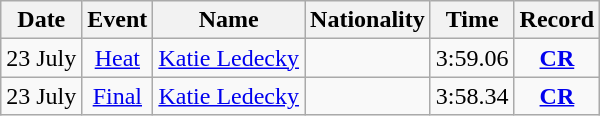<table class="wikitable" style=text-align:center>
<tr>
<th>Date</th>
<th>Event</th>
<th>Name</th>
<th>Nationality</th>
<th>Time</th>
<th>Record</th>
</tr>
<tr>
<td>23 July</td>
<td><a href='#'>Heat</a></td>
<td align=left><a href='#'>Katie Ledecky</a></td>
<td align=left></td>
<td>3:59.06</td>
<td><strong><a href='#'>CR</a></strong></td>
</tr>
<tr>
<td>23 July</td>
<td><a href='#'>Final</a></td>
<td align=left><a href='#'>Katie Ledecky</a></td>
<td align=left></td>
<td>3:58.34</td>
<td><strong><a href='#'>CR</a></strong></td>
</tr>
</table>
